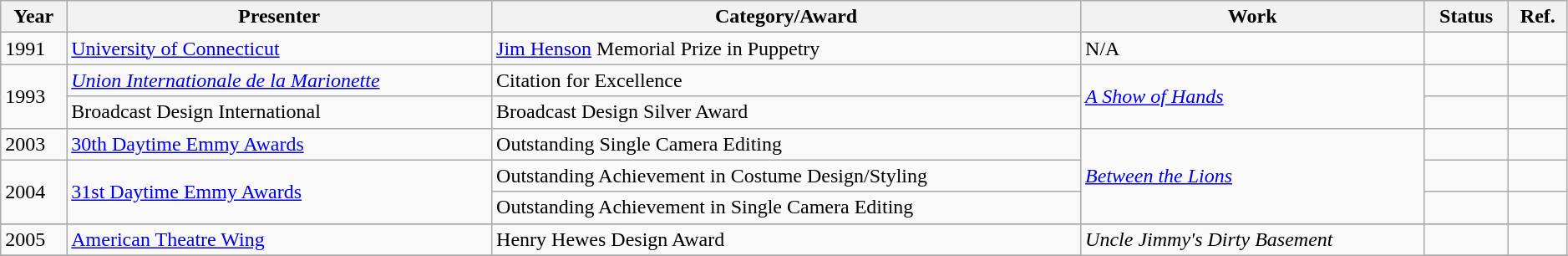<table class="wikitable"  style="width:99%">
<tr>
<th>Year</th>
<th>Presenter</th>
<th>Category/Award</th>
<th>Work</th>
<th>Status</th>
<th>Ref.</th>
</tr>
<tr>
<td>1991</td>
<td><a href='#'>University of Connecticut</a></td>
<td><a href='#'>Jim Henson</a> Memorial Prize in Puppetry</td>
<td>N/A</td>
<td></td>
<td></td>
</tr>
<tr>
<td rowspan="2">1993</td>
<td><em><a href='#'>Union Internationale de la Marionette</a></em></td>
<td>Citation for Excellence</td>
<td rowspan="2"><em><a href='#'>A Show of Hands</a></em></td>
<td></td>
<td></td>
</tr>
<tr>
<td>Broadcast Design International</td>
<td>Broadcast Design Silver Award</td>
<td></td>
<td></td>
</tr>
<tr>
<td>2003</td>
<td><a href='#'>30th Daytime Emmy Awards</a></td>
<td>Outstanding Single Camera Editing</td>
<td rowspan="3"><em><a href='#'>Between the Lions</a></em></td>
<td></td>
<td></td>
</tr>
<tr>
<td rowspan="2">2004</td>
<td rowspan="2"><a href='#'>31st Daytime Emmy Awards</a></td>
<td>Outstanding Achievement in Costume Design/Styling</td>
<td></td>
<td></td>
</tr>
<tr>
<td>Outstanding Achievement in Single Camera Editing</td>
<td></td>
<td></td>
</tr>
<tr>
</tr>
<tr>
<td>2005</td>
<td><a href='#'>American Theatre Wing</a></td>
<td>Henry Hewes Design Award</td>
<td rowspan="3"><em>Uncle Jimmy's Dirty Basement</em></td>
<td></td>
<td></td>
</tr>
<tr>
</tr>
</table>
